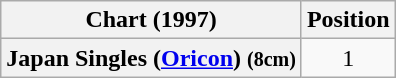<table class="wikitable plainrowheaders" style="text-align:center">
<tr>
<th scope="col">Chart (1997)</th>
<th scope="col">Position</th>
</tr>
<tr>
<th scope="row">Japan Singles (<a href='#'>Oricon</a>) <small>(8cm)</small></th>
<td style="text-align:center;">1</td>
</tr>
</table>
